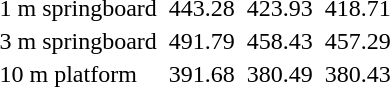<table>
<tr>
<td>1 m springboard</td>
<td></td>
<td>443.28</td>
<td></td>
<td>423.93</td>
<td></td>
<td>418.71</td>
</tr>
<tr>
<td>3 m springboard</td>
<td></td>
<td>491.79</td>
<td></td>
<td>458.43</td>
<td></td>
<td>457.29</td>
</tr>
<tr>
<td>10 m platform</td>
<td></td>
<td>391.68</td>
<td></td>
<td>380.49</td>
<td></td>
<td>380.43</td>
</tr>
</table>
